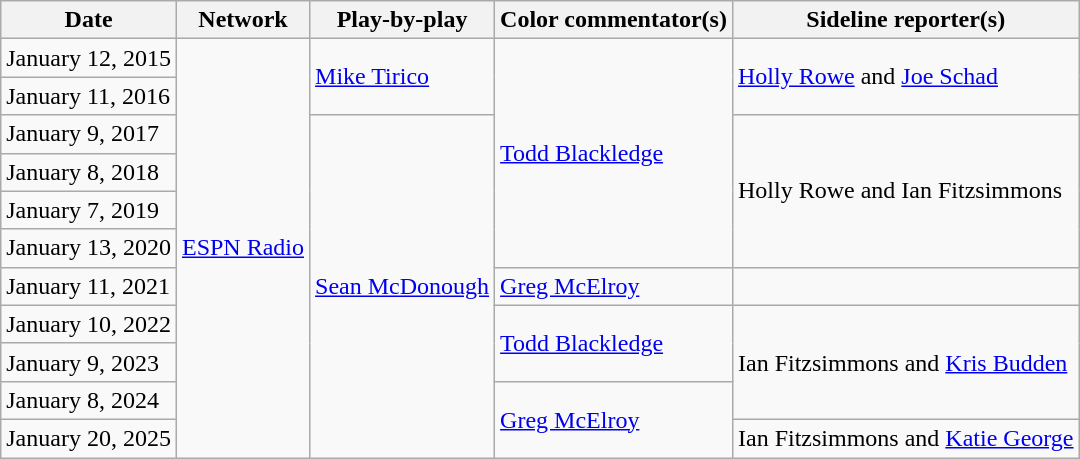<table class="wikitable">
<tr>
<th>Date</th>
<th>Network</th>
<th>Play-by-play</th>
<th>Color commentator(s)</th>
<th>Sideline reporter(s)</th>
</tr>
<tr>
<td>January 12, 2015</td>
<td rowspan=11><a href='#'>ESPN Radio</a></td>
<td rowspan=2><a href='#'>Mike Tirico</a></td>
<td rowspan=6><a href='#'>Todd Blackledge</a></td>
<td rowspan=2><a href='#'>Holly Rowe</a> and <a href='#'>Joe Schad</a></td>
</tr>
<tr>
<td>January 11, 2016</td>
</tr>
<tr>
<td>January 9, 2017</td>
<td rowspan=9><a href='#'>Sean McDonough</a></td>
<td rowspan=4>Holly Rowe and Ian Fitzsimmons</td>
</tr>
<tr>
<td>January 8, 2018</td>
</tr>
<tr>
<td>January 7, 2019</td>
</tr>
<tr>
<td>January 13, 2020</td>
</tr>
<tr>
<td>January 11, 2021</td>
<td><a href='#'>Greg McElroy</a></td>
<td></td>
</tr>
<tr>
<td>January 10, 2022</td>
<td rowspan=2><a href='#'>Todd Blackledge</a></td>
<td rowspan=3>Ian Fitzsimmons and <a href='#'>Kris Budden</a></td>
</tr>
<tr>
<td>January 9, 2023</td>
</tr>
<tr>
<td>January 8, 2024</td>
<td rowspan=2><a href='#'>Greg McElroy</a></td>
</tr>
<tr>
<td>January 20, 2025</td>
<td>Ian Fitzsimmons and <a href='#'>Katie George</a></td>
</tr>
</table>
